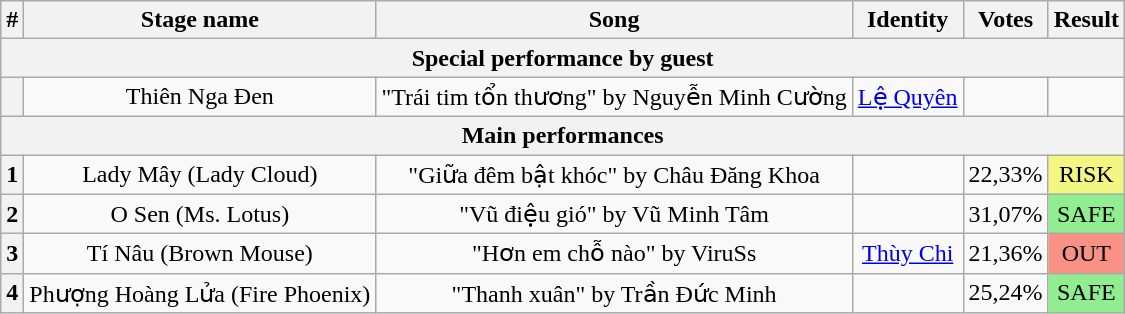<table class="wikitable plainrowheaders" style="text-align: center;">
<tr>
<th>#</th>
<th>Stage name</th>
<th>Song</th>
<th>Identity</th>
<th>Votes</th>
<th>Result</th>
</tr>
<tr>
<th colspan="6">Special performance by guest</th>
</tr>
<tr>
<th></th>
<td>Thiên Nga Đen</td>
<td>"Trái tim tổn thương" by Nguyễn Minh Cường</td>
<td><a href='#'>Lệ Quyên</a></td>
<td></td>
<td></td>
</tr>
<tr>
<th colspan="6">Main performances</th>
</tr>
<tr>
<th>1</th>
<td>Lady Mây (Lady Cloud)</td>
<td>"Giữa đêm bật khóc" by Châu Đăng Khoa</td>
<td></td>
<td>22,33%</td>
<td bgcolor="#F3F781">RISK</td>
</tr>
<tr>
<th>2</th>
<td>O Sen (Ms. Lotus)</td>
<td>"Vũ điệu gió" by Vũ Minh Tâm</td>
<td></td>
<td>31,07%</td>
<td bgcolor=lightgreen>SAFE</td>
</tr>
<tr>
<th>3</th>
<td>Tí Nâu (Brown Mouse)</td>
<td>"Hơn em chỗ nào" by ViruSs</td>
<td><a href='#'>Thùy Chi</a></td>
<td>21,36%</td>
<td bgcolor="#F99185">OUT</td>
</tr>
<tr>
<th>4</th>
<td>Phượng Hoàng Lửa (Fire Phoenix)</td>
<td>"Thanh xuân" by Trần Đức Minh</td>
<td></td>
<td>25,24%</td>
<td bgcolor=lightgreen>SAFE</td>
</tr>
</table>
